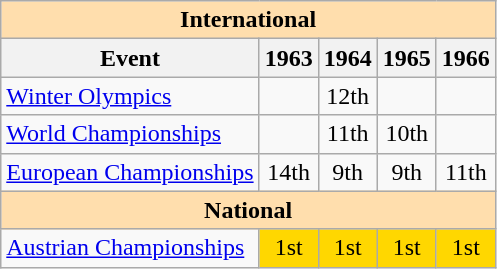<table class="wikitable" style="text-align:center">
<tr>
<th style="background-color: #ffdead; " colspan=5 align=center>International</th>
</tr>
<tr>
<th>Event</th>
<th>1963</th>
<th>1964</th>
<th>1965</th>
<th>1966</th>
</tr>
<tr>
<td align=left><a href='#'>Winter Olympics</a></td>
<td></td>
<td>12th</td>
<td></td>
<td></td>
</tr>
<tr>
<td align=left><a href='#'>World Championships</a></td>
<td></td>
<td>11th</td>
<td>10th</td>
<td></td>
</tr>
<tr>
<td align=left><a href='#'>European Championships</a></td>
<td>14th</td>
<td>9th</td>
<td>9th</td>
<td>11th</td>
</tr>
<tr>
<th style="background-color: #ffdead; " colspan=5 align=center>National</th>
</tr>
<tr>
<td align=left><a href='#'>Austrian Championships</a></td>
<td bgcolor=gold>1st</td>
<td bgcolor=gold>1st</td>
<td bgcolor=gold>1st</td>
<td bgcolor=gold>1st</td>
</tr>
</table>
